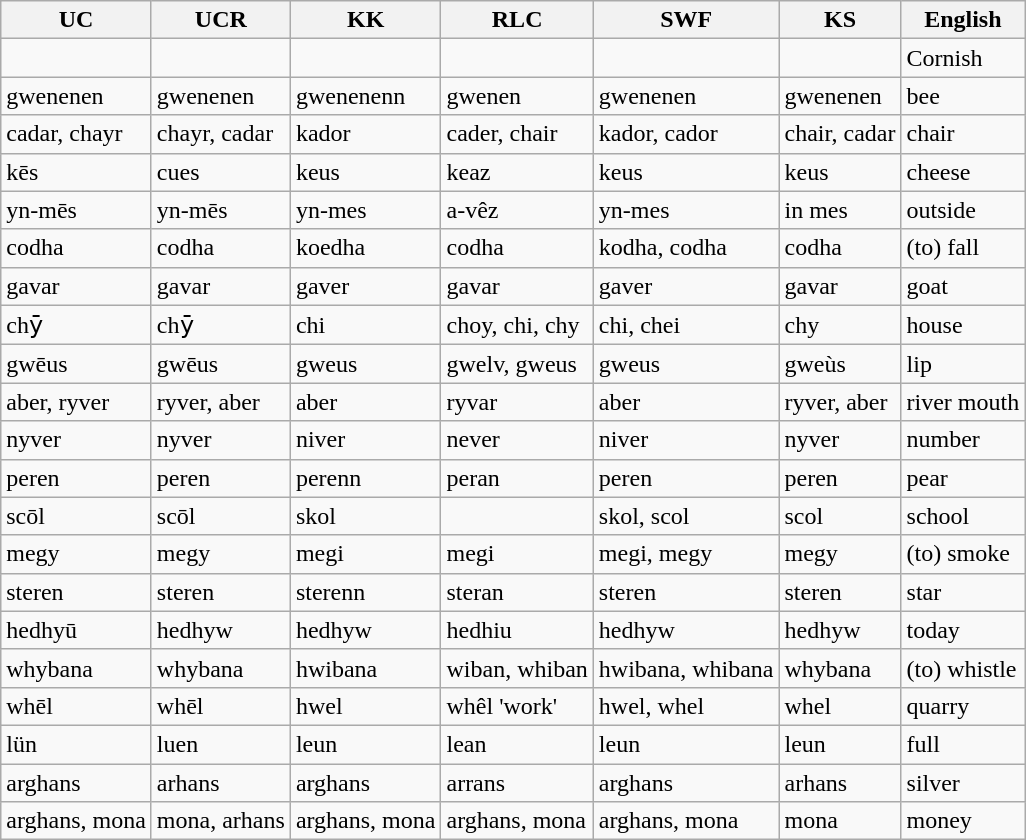<table class="wikitable">
<tr>
<th>UC</th>
<th>UCR</th>
<th>KK</th>
<th>RLC</th>
<th>SWF</th>
<th>KS</th>
<th>English</th>
</tr>
<tr>
<td></td>
<td></td>
<td></td>
<td></td>
<td></td>
<td></td>
<td>Cornish</td>
</tr>
<tr>
<td>gwenenen</td>
<td>gwenenen</td>
<td>gwenenenn</td>
<td>gwenen</td>
<td>gwenenen</td>
<td>gwenenen</td>
<td>bee</td>
</tr>
<tr>
<td>cadar, chayr</td>
<td>chayr, cadar</td>
<td>kador</td>
<td>cader, chair</td>
<td>kador, cador</td>
<td>chair, cadar</td>
<td>chair</td>
</tr>
<tr>
<td>kēs</td>
<td>cues</td>
<td>keus</td>
<td>keaz</td>
<td>keus</td>
<td>keus</td>
<td>cheese</td>
</tr>
<tr>
<td>yn-mēs</td>
<td>yn-mēs</td>
<td>yn-mes</td>
<td>a-vêz</td>
<td>yn-mes</td>
<td>in mes</td>
<td>outside</td>
</tr>
<tr>
<td>codha</td>
<td>codha</td>
<td>koedha</td>
<td>codha</td>
<td>kodha, codha</td>
<td>codha</td>
<td>(to) fall</td>
</tr>
<tr>
<td>gavar</td>
<td>gavar</td>
<td>gaver</td>
<td>gavar</td>
<td>gaver</td>
<td>gavar</td>
<td>goat</td>
</tr>
<tr>
<td>chȳ</td>
<td>chȳ</td>
<td>chi</td>
<td>choy, chi, chy</td>
<td>chi, chei</td>
<td>chy</td>
<td>house</td>
</tr>
<tr>
<td>gwēus</td>
<td>gwēus</td>
<td>gweus</td>
<td>gwelv, gweus</td>
<td>gweus</td>
<td>gweùs</td>
<td>lip</td>
</tr>
<tr>
<td>aber, ryver</td>
<td>ryver, aber</td>
<td>aber</td>
<td>ryvar</td>
<td>aber</td>
<td>ryver, aber</td>
<td>river mouth</td>
</tr>
<tr>
<td>nyver</td>
<td>nyver</td>
<td>niver</td>
<td>never</td>
<td>niver</td>
<td>nyver</td>
<td>number</td>
</tr>
<tr>
<td>peren</td>
<td>peren</td>
<td>perenn</td>
<td>peran</td>
<td>peren</td>
<td>peren</td>
<td>pear</td>
</tr>
<tr>
<td>scōl</td>
<td>scōl</td>
<td>skol</td>
<td></td>
<td>skol, scol</td>
<td>scol</td>
<td>school</td>
</tr>
<tr>
<td>megy</td>
<td>megy</td>
<td>megi</td>
<td>megi</td>
<td>megi, megy</td>
<td>megy</td>
<td>(to) smoke</td>
</tr>
<tr>
<td>steren</td>
<td>steren</td>
<td>sterenn</td>
<td>steran</td>
<td>steren</td>
<td>steren</td>
<td>star</td>
</tr>
<tr>
<td>hedhyū</td>
<td>hedhyw</td>
<td>hedhyw</td>
<td>hedhiu</td>
<td>hedhyw</td>
<td>hedhyw</td>
<td>today</td>
</tr>
<tr>
<td>whybana</td>
<td>whybana</td>
<td>hwibana</td>
<td>wiban, whiban</td>
<td>hwibana, whibana</td>
<td>whybana</td>
<td>(to) whistle</td>
</tr>
<tr>
<td>whēl</td>
<td>whēl</td>
<td>hwel</td>
<td>whêl 'work'</td>
<td>hwel, whel</td>
<td>whel</td>
<td>quarry</td>
</tr>
<tr>
<td>lün</td>
<td>luen</td>
<td>leun</td>
<td>lean</td>
<td>leun</td>
<td>leun</td>
<td>full</td>
</tr>
<tr>
<td>arghans</td>
<td>arhans</td>
<td>arghans</td>
<td>arrans</td>
<td>arghans</td>
<td>arhans</td>
<td>silver</td>
</tr>
<tr>
<td>arghans, mona</td>
<td>mona, arhans</td>
<td>arghans, mona</td>
<td>arghans, mona</td>
<td>arghans, mona</td>
<td>mona</td>
<td>money</td>
</tr>
</table>
